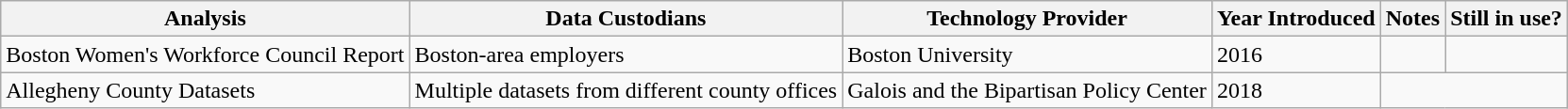<table class="sortable wikitable" style="text-align: left">
<tr>
<th>Analysis</th>
<th>Data Custodians</th>
<th>Technology Provider</th>
<th>Year Introduced</th>
<th>Notes</th>
<th>Still in use?</th>
</tr>
<tr>
<td>Boston Women's Workforce Council Report</td>
<td>Boston-area employers</td>
<td>Boston University</td>
<td>2016</td>
<td></td>
<td></td>
</tr>
<tr>
<td>Allegheny County Datasets</td>
<td>Multiple datasets from different county offices</td>
<td>Galois and the  Bipartisan Policy Center</td>
<td>2018</td>
</tr>
</table>
